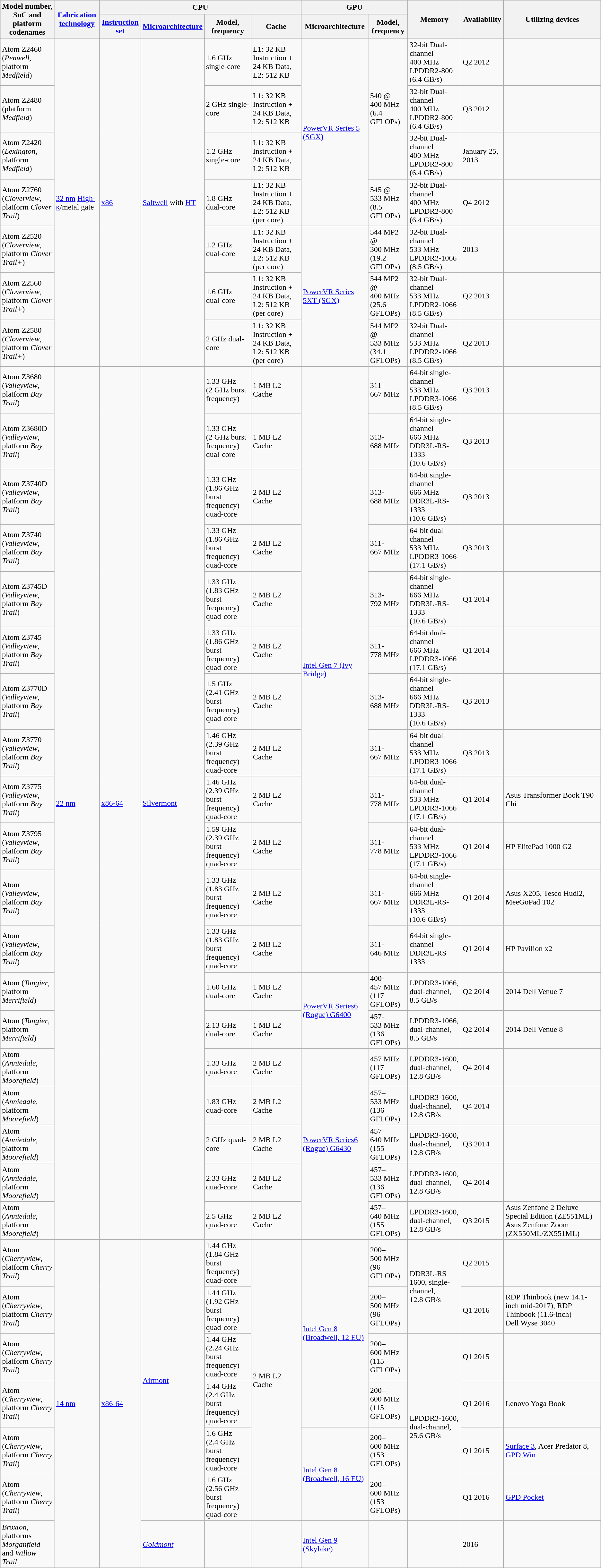<table class="wikitable sortable">
<tr>
<th rowspan=2>Model number, SoC and platform codenames</th>
<th rowspan=2><a href='#'>Fabrication technology</a></th>
<th colspan=4>CPU</th>
<th colspan=2>GPU</th>
<th rowspan=2>Memory</th>
<th rowspan=2>Availability</th>
<th rowspan=2>Utilizing devices</th>
</tr>
<tr>
<th><a href='#'>Instruction set</a></th>
<th><a href='#'>Microarchitecture</a></th>
<th>Model, frequency</th>
<th>Cache</th>
<th>Microarchitecture</th>
<th>Model, frequency</th>
</tr>
<tr>
<td>Atom Z2460 (<em>Penwell</em>, platform <em>Medfield</em>)</td>
<td rowspan=7><a href='#'>32 nm</a> <a href='#'>High-κ</a>/metal gate</td>
<td rowspan=7><a href='#'>x86</a></td>
<td rowspan=7><a href='#'>Saltwell</a> with <a href='#'>HT</a></td>
<td>1.6 GHz single-core</td>
<td>L1: 32 KB Instruction + 24 KB Data, L2: 512 KB</td>
<td rowspan=4><a href='#'>PowerVR Series 5 (SGX)</a></td>
<td rowspan=3>540 @ 400 MHz<br>(6.4 GFLOPs)</td>
<td>32-bit Dual-channel 400 MHz LPDDR2-800 (6.4 GB/s)</td>
<td>Q2 2012</td>
<td></td>
</tr>
<tr>
<td>Atom Z2480 (platform <em>Medfield</em>)</td>
<td>2 GHz single-core</td>
<td>L1: 32 KB Instruction + 24 KB Data, L2: 512 KB</td>
<td>32-bit Dual-channel 400 MHz LPDDR2-800 (6.4 GB/s)</td>
<td>Q3 2012</td>
<td></td>
</tr>
<tr>
<td>Atom Z2420 (<em>Lexington</em>, platform <em>Medfield</em>)</td>
<td>1.2 GHz single-core</td>
<td>L1: 32 KB Instruction + 24 KB Data, L2: 512 KB</td>
<td>32-bit Dual-channel 400 MHz LPDDR2-800 (6.4 GB/s)</td>
<td>January 25, 2013</td>
<td></td>
</tr>
<tr>
<td>Atom Z2760 (<em>Cloverview</em>, platform <em>Clover Trail</em>)</td>
<td>1.8 GHz dual-core</td>
<td>L1: 32 KB Instruction + 24 KB Data, L2: 512 KB (per core)</td>
<td>545 @ 533 MHz<br>(8.5 GFLOPs)</td>
<td>32-bit Dual-channel 400 MHz LPDDR2-800 (6.4 GB/s)</td>
<td>Q4 2012</td>
<td></td>
</tr>
<tr>
<td>Atom Z2520 (<em>Cloverview</em>, platform <em>Clover Trail+</em>)</td>
<td>1.2 GHz dual-core</td>
<td>L1: 32 KB Instruction + 24 KB Data, L2: 512 KB (per core)</td>
<td rowspan=3><a href='#'>PowerVR Series 5XT (SGX)</a></td>
<td>544 MP2 @ 300 MHz<br>(19.2 GFLOPs)</td>
<td>32-bit Dual-channel 533 MHz LPDDR2-1066 (8.5 GB/s)</td>
<td>2013</td>
<td></td>
</tr>
<tr>
<td>Atom Z2560 (<em>Cloverview</em>, platform <em>Clover Trail+</em>)</td>
<td>1.6 GHz dual-core</td>
<td>L1: 32 KB Instruction + 24 KB Data, L2: 512 KB (per core)</td>
<td>544 MP2 @ 400 MHz<br>(25.6 GFLOPs)</td>
<td>32-bit Dual-channel 533 MHz LPDDR2-1066 (8.5 GB/s)</td>
<td>Q2 2013</td>
<td></td>
</tr>
<tr>
<td>Atom Z2580 (<em>Cloverview</em>, platform <em>Clover Trail+</em>)</td>
<td>2 GHz dual-core</td>
<td>L1: 32 KB Instruction + 24 KB Data, L2: 512 KB (per core)</td>
<td>544 MP2 @ 533 MHz<br>(34.1 GFLOPs)</td>
<td>32-bit Dual-channel 533 MHz LPDDR2-1066 (8.5 GB/s)</td>
<td>Q2 2013</td>
<td></td>
</tr>
<tr>
<td>Atom Z3680 (<em>Valleyview</em>, platform <em>Bay Trail</em>)</td>
<td rowspan=19><a href='#'>22 nm</a></td>
<td rowspan=19><a href='#'>x86-64</a></td>
<td rowspan=19><a href='#'>Silvermont</a></td>
<td>1.33 GHz (2 GHz burst frequency)</td>
<td>1 MB L2 Cache</td>
<td rowspan=12><a href='#'>Intel Gen 7 (Ivy Bridge)</a></td>
<td>311-667 MHz</td>
<td>64-bit single-channel 533 MHz LPDDR3-1066 (8.5 GB/s)</td>
<td>Q3 2013</td>
<td></td>
</tr>
<tr>
<td>Atom Z3680D (<em>Valleyview</em>, platform <em>Bay Trail</em>)</td>
<td>1.33 GHz (2 GHz burst frequency) dual-core</td>
<td>1 MB L2 Cache</td>
<td>313-688 MHz</td>
<td>64-bit single-channel 666 MHz DDR3L-RS-1333 (10.6 GB/s)</td>
<td>Q3 2013</td>
<td></td>
</tr>
<tr>
<td>Atom Z3740D (<em>Valleyview</em>, platform <em>Bay Trail</em>)</td>
<td>1.33 GHz (1.86 GHz burst frequency) quad-core</td>
<td>2 MB L2 Cache</td>
<td>313-688 MHz</td>
<td>64-bit single-channel 666 MHz DDR3L-RS-1333 (10.6 GB/s)</td>
<td>Q3 2013</td>
<td></td>
</tr>
<tr>
<td>Atom Z3740 (<em>Valleyview</em>, platform <em>Bay Trail</em>)</td>
<td>1.33 GHz (1.86 GHz burst frequency) quad-core</td>
<td>2 MB L2 Cache</td>
<td>311-667 MHz</td>
<td>64-bit dual-channel 533 MHz LPDDR3-1066 (17.1 GB/s)</td>
<td>Q3 2013</td>
<td></td>
</tr>
<tr>
<td>Atom Z3745D (<em>Valleyview</em>, platform <em>Bay Trail</em>)</td>
<td>1.33 GHz (1.83 GHz burst frequency) quad-core</td>
<td>2 MB L2 Cache</td>
<td>313-792 MHz</td>
<td>64-bit single-channel 666 MHz DDR3L-RS-1333 (10.6 GB/s)</td>
<td>Q1 2014</td>
<td></td>
</tr>
<tr>
<td>Atom Z3745 (<em>Valleyview</em>, platform <em>Bay Trail</em>)</td>
<td>1.33 GHz (1.86 GHz burst frequency) quad-core</td>
<td>2 MB L2 Cache</td>
<td>311-778 MHz</td>
<td>64-bit dual-channel 666 MHz LPDDR3-1066 (17.1 GB/s)</td>
<td>Q1 2014</td>
<td></td>
</tr>
<tr>
<td>Atom Z3770D (<em>Valleyview</em>, platform <em>Bay Trail</em>)</td>
<td>1.5 GHz (2.41 GHz burst frequency) quad-core</td>
<td>2 MB L2 Cache</td>
<td>313-688 MHz</td>
<td>64-bit single-channel 666 MHz DDR3L-RS-1333 (10.6 GB/s)</td>
<td>Q3 2013</td>
<td></td>
</tr>
<tr>
<td>Atom Z3770 (<em>Valleyview</em>, platform <em>Bay Trail</em>)</td>
<td>1.46 GHz (2.39 GHz burst frequency) quad-core</td>
<td>2 MB L2 Cache</td>
<td>311-667 MHz</td>
<td>64-bit dual-channel 533 MHz LPDDR3-1066 (17.1 GB/s)</td>
<td>Q3 2013</td>
<td></td>
</tr>
<tr>
<td>Atom Z3775 (<em>Valleyview</em>, platform <em>Bay Trail</em>)</td>
<td>1.46 GHz (2.39 GHz burst frequency) quad-core</td>
<td>2 MB L2 Cache</td>
<td>311-778 MHz</td>
<td>64-bit dual-channel 533 MHz LPDDR3-1066 (17.1 GB/s)</td>
<td>Q1 2014</td>
<td>Asus Transformer Book T90 Chi</td>
</tr>
<tr>
<td>Atom Z3795 (<em>Valleyview</em>, platform <em>Bay Trail</em>)</td>
<td>1.59 GHz (2.39 GHz burst frequency) quad-core</td>
<td>2 MB L2 Cache</td>
<td>311-778 MHz</td>
<td>64-bit dual-channel 533 MHz LPDDR3-1066 (17.1 GB/s)</td>
<td>Q1 2014</td>
<td>HP ElitePad 1000 G2</td>
</tr>
<tr>
<td>Atom  (<em>Valleyview</em>, platform <em>Bay Trail</em>)</td>
<td>1.33 GHz (1.83 GHz burst frequency) quad-core</td>
<td>2 MB L2 Cache</td>
<td>311-667 MHz</td>
<td>64-bit single-channel 666 MHz DDR3L-RS-1333 (10.6 GB/s)</td>
<td>Q1 2014</td>
<td>Asus X205, Tesco Hudl2, MeeGoPad T02</td>
</tr>
<tr>
<td>Atom  (<em>Valleyview</em>, platform <em>Bay Trail</em>)</td>
<td>1.33 GHz (1.83 GHz burst frequency) quad-core</td>
<td>2 MB L2 Cache</td>
<td>311-646 MHz</td>
<td>64-bit single-channel DDR3L-RS 1333</td>
<td>Q1 2014</td>
<td>HP Pavilion x2</td>
</tr>
<tr>
<td>Atom  (<em>Tangier</em>, platform <em>Merrifield</em>)</td>
<td>1.60 GHz dual-core</td>
<td>1 MB L2 Cache</td>
<td rowspan=2><a href='#'>PowerVR Series6 (Rogue) G6400</a></td>
<td>400-457 MHz<br>(117 GFLOPs)</td>
<td>LPDDR3-1066, dual-channel, 8.5 GB/s</td>
<td>Q2 2014</td>
<td>2014 Dell Venue 7</td>
</tr>
<tr>
<td>Atom  (<em>Tangier</em>, platform <em>Merrifield</em>)</td>
<td>2.13 GHz dual-core</td>
<td>1 MB L2 Cache</td>
<td>457-533 MHz<br>(136 GFLOPs)</td>
<td>LPDDR3-1066, dual-channel, 8.5 GB/s</td>
<td>Q2 2014</td>
<td>2014 Dell Venue 8</td>
</tr>
<tr>
<td>Atom  (<em>Anniedale</em>, platform <em>Moorefield</em>)</td>
<td>1.33 GHz quad-core</td>
<td>2 MB L2 Cache</td>
<td rowspan=5><a href='#'>PowerVR Series6 (Rogue) G6430</a></td>
<td>457 MHz<br>(117 GFLOPs)</td>
<td>LPDDR3-1600, dual-channel, 12.8 GB/s</td>
<td>Q4 2014</td>
<td></td>
</tr>
<tr>
<td>Atom  (<em>Anniedale</em>, platform <em>Moorefield</em>)</td>
<td>1.83 GHz quad-core</td>
<td>2 MB L2 Cache</td>
<td>457–533 MHz<br>(136 GFLOPs)</td>
<td>LPDDR3-1600, dual-channel, 12.8 GB/s</td>
<td>Q4 2014</td>
<td></td>
</tr>
<tr>
<td>Atom  (<em>Anniedale</em>, platform <em>Moorefield</em>)</td>
<td>2 GHz quad-core</td>
<td>2 MB L2 Cache</td>
<td>457–640 MHz<br>(155 GFLOPs)</td>
<td>LPDDR3-1600, dual-channel, 12.8 GB/s</td>
<td>Q3 2014</td>
<td></td>
</tr>
<tr>
<td>Atom  (<em>Anniedale</em>, platform <em>Moorefield</em>)</td>
<td>2.33 GHz quad-core</td>
<td>2 MB L2 Cache</td>
<td>457–533 MHz<br>(136 GFLOPs)</td>
<td>LPDDR3-1600, dual-channel, 12.8 GB/s</td>
<td>Q4 2014</td>
<td></td>
</tr>
<tr>
<td>Atom  (<em>Anniedale</em>, platform <em>Moorefield</em>)</td>
<td>2.5 GHz quad-core</td>
<td>2 MB L2 Cache</td>
<td>457–640 MHz<br>(155 GFLOPs)</td>
<td>LPDDR3-1600, dual-channel, 12.8 GB/s</td>
<td>Q3 2015</td>
<td>Asus Zenfone 2 Deluxe Special Edition (ZE551ML) Asus Zenfone Zoom (ZX550ML/ZX551ML)</td>
</tr>
<tr>
<td>Atom  (<em>Cherryview</em>, platform <em>Cherry Trail</em>)</td>
<td rowspan=7><a href='#'>14 nm</a></td>
<td rowspan=7><a href='#'>x86-64</a></td>
<td rowspan=6><a href='#'>Airmont</a></td>
<td>1.44 GHz (1.84 GHz burst frequency) quad-core</td>
<td rowspan=6>2 MB L2 Cache</td>
<td rowspan=4><a href='#'>Intel Gen 8 (Broadwell, 12 EU)</a></td>
<td>200–500 MHz<br>(96 GFLOPs)</td>
<td rowspan=2>DDR3L-RS 1600, single-channel, 12.8 GB/s</td>
<td>Q2 2015</td>
<td></td>
</tr>
<tr>
<td>Atom  (<em>Cherryview</em>, platform <em>Cherry Trail</em>)</td>
<td>1.44 GHz (1.92 GHz burst frequency) quad-core</td>
<td>200–500 MHz<br>(96 GFLOPs)</td>
<td>Q1 2016</td>
<td>RDP Thinbook (new 14.1-inch mid-2017), RDP Thinbook (11.6-inch)<br>Dell Wyse 3040</td>
</tr>
<tr>
<td>Atom  (<em>Cherryview</em>, platform <em>Cherry Trail</em>)</td>
<td>1.44 GHz (2.24 GHz burst frequency) quad-core</td>
<td>200–600 MHz<br>(115 GFLOPs)</td>
<td rowspan=4>LPDDR3-1600, dual-channel, 25.6 GB/s</td>
<td>Q1 2015</td>
<td></td>
</tr>
<tr>
<td>Atom  (<em>Cherryview</em>, platform <em>Cherry Trail</em>)</td>
<td>1.44 GHz (2.4 GHz burst frequency) quad-core</td>
<td>200–600 MHz<br>(115 GFLOPs)</td>
<td>Q1 2016</td>
<td>Lenovo Yoga Book</td>
</tr>
<tr>
<td>Atom  (<em>Cherryview</em>, platform <em>Cherry Trail</em>)</td>
<td>1.6 GHz (2.4 GHz burst frequency) quad-core</td>
<td rowspan=2><a href='#'>Intel Gen 8 (Broadwell, 16 EU)</a></td>
<td>200–600 MHz<br>(153 GFLOPs)</td>
<td>Q1 2015</td>
<td><a href='#'>Surface 3</a>, Acer Predator 8, <a href='#'>GPD Win</a></td>
</tr>
<tr>
<td>Atom  (<em>Cherryview</em>, platform <em>Cherry Trail</em>)</td>
<td>1.6 GHz (2.56 GHz burst frequency) quad-core</td>
<td>200–600 MHz<br>(153 GFLOPs)</td>
<td>Q1 2016</td>
<td><a href='#'>GPD Pocket</a></td>
</tr>
<tr>
<td><em>Broxton</em>, platforms <em>Morganfield</em> and <em>Willow Trail</em></td>
<td><em><a href='#'>Goldmont</a></em></td>
<td></td>
<td></td>
<td><a href='#'>Intel Gen 9 (Skylake)</a></td>
<td></td>
<td></td>
<td>2016</td>
<td></td>
</tr>
</table>
